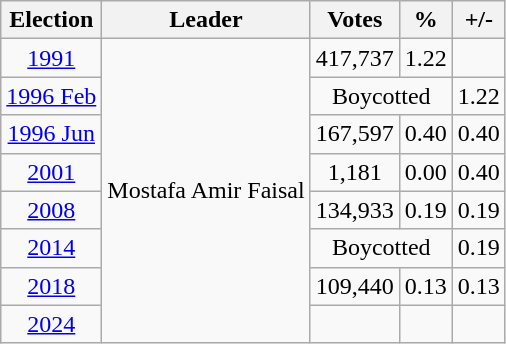<table class="wikitable" style="text-align:center">
<tr>
<th>Election</th>
<th>Leader</th>
<th>Votes</th>
<th><strong>%</strong></th>
<th>+/-</th>
</tr>
<tr>
<td><a href='#'>1991</a></td>
<td rowspan="8">Mostafa Amir Faisal</td>
<td>417,737</td>
<td>1.22</td>
<td></td>
</tr>
<tr>
<td><a href='#'>1996 Feb</a></td>
<td colspan="2">Boycotted</td>
<td> 1.22</td>
</tr>
<tr>
<td><a href='#'>1996 Jun</a></td>
<td>167,597</td>
<td>0.40</td>
<td>0.40</td>
</tr>
<tr>
<td><a href='#'>2001</a></td>
<td>1,181</td>
<td>0.00</td>
<td>0.40</td>
</tr>
<tr>
<td><a href='#'>2008</a></td>
<td>134,933</td>
<td>0.19</td>
<td>0.19</td>
</tr>
<tr>
<td><a href='#'>2014</a></td>
<td colspan="2">Boycotted</td>
<td>0.19</td>
</tr>
<tr>
<td><a href='#'>2018</a></td>
<td>109,440</td>
<td>0.13</td>
<td>0.13</td>
</tr>
<tr>
<td><a href='#'>2024</a></td>
<td></td>
<td></td>
<td></td>
</tr>
</table>
